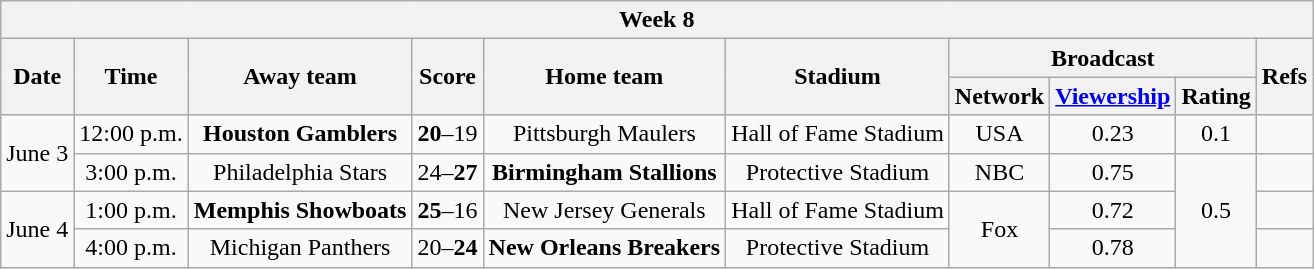<table class="wikitable" style="text-align:center;">
<tr>
<th colspan="10">Week 8</th>
</tr>
<tr>
<th rowspan="2">Date</th>
<th rowspan="2">Time<br></th>
<th rowspan="2">Away team</th>
<th rowspan="2">Score</th>
<th rowspan="2">Home team</th>
<th rowspan="2">Stadium</th>
<th colspan="3">Broadcast</th>
<th rowspan="2">Refs</th>
</tr>
<tr>
<th>Network</th>
<th><a href='#'>Viewership</a><br></th>
<th>Rating<br></th>
</tr>
<tr>
<td rowspan=2>June 3</td>
<td>12:00 p.m.</td>
<td><strong>Houston Gamblers</strong></td>
<td><strong>20</strong>–19</td>
<td>Pittsburgh Maulers</td>
<td>Hall of Fame Stadium</td>
<td>USA</td>
<td>0.23</td>
<td>0.1</td>
<td></td>
</tr>
<tr>
<td>3:00 p.m.</td>
<td>Philadelphia Stars</td>
<td>24–<strong>27</strong></td>
<td><strong>Birmingham Stallions</strong></td>
<td>Protective Stadium</td>
<td>NBC</td>
<td>0.75</td>
<td rowspan=3>0.5</td>
<td></td>
</tr>
<tr>
<td rowspan=2>June 4</td>
<td>1:00 p.m.</td>
<td><strong>Memphis Showboats</strong></td>
<td><strong>25</strong>–16</td>
<td>New Jersey Generals</td>
<td>Hall of Fame Stadium</td>
<td rowspan=2>Fox</td>
<td>0.72</td>
<td></td>
</tr>
<tr>
<td>4:00 p.m.</td>
<td>Michigan Panthers</td>
<td>20–<strong>24</strong></td>
<td><strong>New Orleans Breakers</strong></td>
<td>Protective Stadium</td>
<td>0.78</td>
<td></td>
</tr>
</table>
